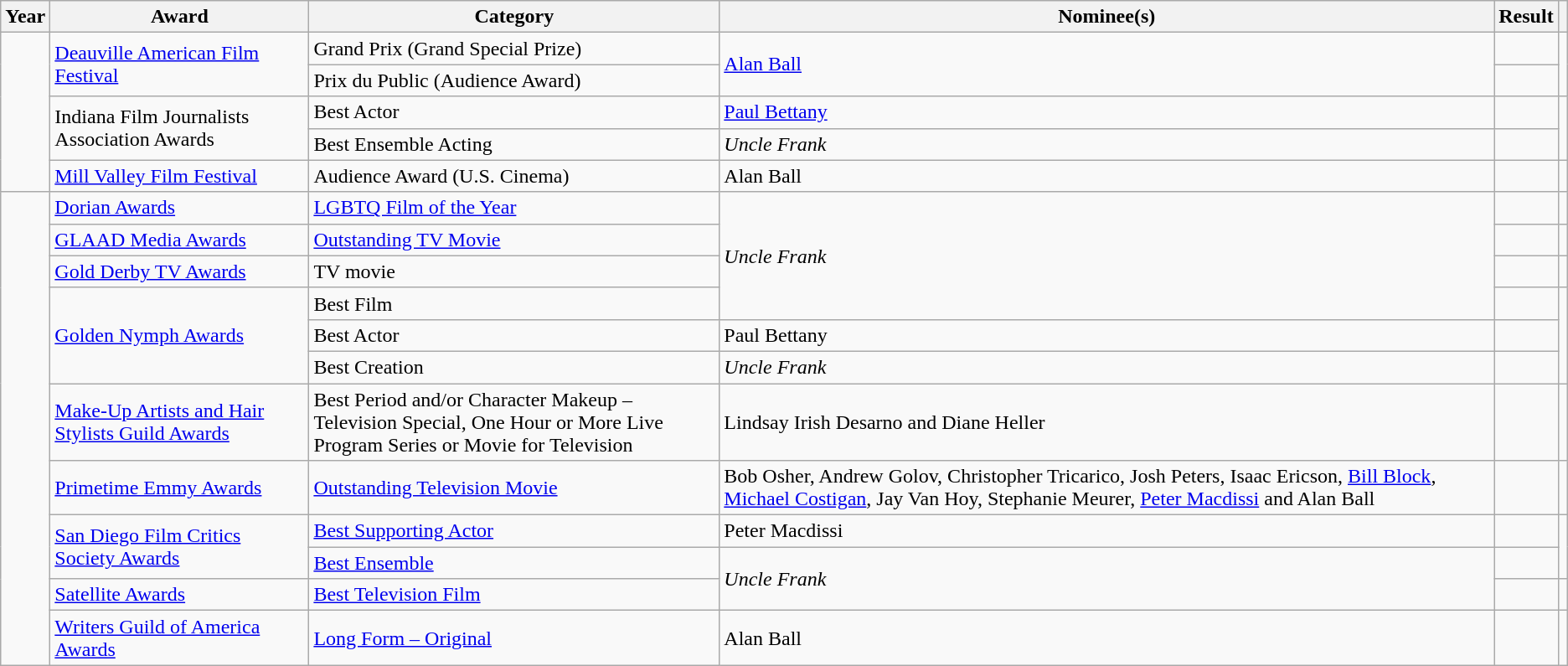<table class="wikitable sortable">
<tr>
<th>Year</th>
<th>Award</th>
<th>Category</th>
<th>Nominee(s)</th>
<th>Result</th>
<th></th>
</tr>
<tr>
<td rowspan="5"></td>
<td rowspan="2"><a href='#'>Deauville American Film Festival</a></td>
<td>Grand Prix (Grand Special Prize)</td>
<td rowspan="2"><a href='#'>Alan Ball</a></td>
<td></td>
<td align="center" rowspan="2"></td>
</tr>
<tr>
<td>Prix du Public (Audience Award)</td>
<td></td>
</tr>
<tr>
<td rowspan="2">Indiana Film Journalists Association Awards</td>
<td>Best Actor</td>
<td><a href='#'>Paul Bettany</a></td>
<td></td>
<td align="center" rowspan="2"></td>
</tr>
<tr>
<td>Best Ensemble Acting</td>
<td><em>Uncle Frank</em></td>
<td></td>
</tr>
<tr>
<td><a href='#'>Mill Valley Film Festival</a></td>
<td>Audience Award (U.S. Cinema)</td>
<td>Alan Ball</td>
<td></td>
<td align="center"></td>
</tr>
<tr>
<td rowspan="12"></td>
<td><a href='#'>Dorian Awards</a></td>
<td><a href='#'>LGBTQ Film of the Year</a></td>
<td rowspan="4"><em>Uncle Frank</em></td>
<td></td>
<td align="center"></td>
</tr>
<tr>
<td><a href='#'>GLAAD Media Awards</a></td>
<td><a href='#'>Outstanding TV Movie</a></td>
<td></td>
<td align="center"></td>
</tr>
<tr>
<td><a href='#'>Gold Derby TV Awards</a></td>
<td>TV movie</td>
<td></td>
<td align="center"></td>
</tr>
<tr>
<td rowspan="3"><a href='#'>Golden Nymph Awards</a></td>
<td>Best Film</td>
<td></td>
<td align="center" rowspan="3"></td>
</tr>
<tr>
<td>Best Actor</td>
<td>Paul Bettany</td>
<td></td>
</tr>
<tr>
<td>Best Creation</td>
<td><em>Uncle Frank</em></td>
<td></td>
</tr>
<tr>
<td><a href='#'>Make-Up Artists and Hair Stylists Guild Awards</a></td>
<td>Best Period and/or Character Makeup – <br>Television Special, One Hour or More Live Program Series or Movie for Television</td>
<td>Lindsay Irish Desarno and Diane Heller</td>
<td></td>
<td align="center"></td>
</tr>
<tr>
<td><a href='#'>Primetime Emmy Awards</a></td>
<td><a href='#'>Outstanding Television Movie</a></td>
<td>Bob Osher, Andrew Golov, Christopher Tricarico, Josh Peters, Isaac Ericson, <a href='#'>Bill Block</a>, <a href='#'>Michael Costigan</a>, Jay Van Hoy, Stephanie Meurer, <a href='#'>Peter Macdissi</a> and Alan Ball</td>
<td></td>
<td align="center"></td>
</tr>
<tr>
<td rowspan="2"><a href='#'>San Diego Film Critics Society Awards</a></td>
<td><a href='#'>Best Supporting Actor</a></td>
<td>Peter Macdissi</td>
<td></td>
<td align="center" rowspan="2"></td>
</tr>
<tr>
<td><a href='#'>Best Ensemble</a></td>
<td rowspan="2"><em>Uncle Frank</em></td>
<td></td>
</tr>
<tr>
<td><a href='#'>Satellite Awards</a></td>
<td><a href='#'>Best Television Film</a></td>
<td></td>
<td align="center"></td>
</tr>
<tr>
<td><a href='#'>Writers Guild of America Awards</a></td>
<td><a href='#'>Long Form – Original</a></td>
<td>Alan Ball</td>
<td></td>
<td align="center"></td>
</tr>
</table>
